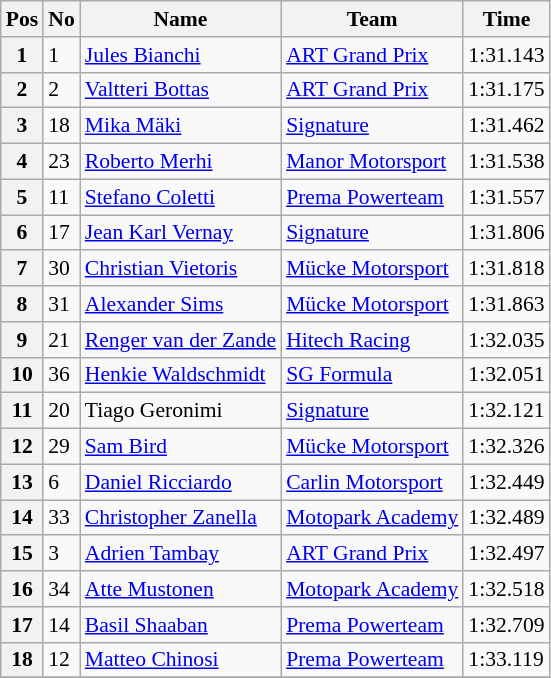<table class="wikitable" style="font-size: 90%">
<tr>
<th>Pos</th>
<th>No</th>
<th>Name</th>
<th>Team</th>
<th>Time</th>
</tr>
<tr>
<th>1</th>
<td>1</td>
<td> <a href='#'>Jules Bianchi</a></td>
<td><a href='#'>ART Grand Prix</a></td>
<td>1:31.143</td>
</tr>
<tr>
<th>2</th>
<td>2</td>
<td> <a href='#'>Valtteri Bottas</a></td>
<td><a href='#'>ART Grand Prix</a></td>
<td>1:31.175</td>
</tr>
<tr>
<th>3</th>
<td>18</td>
<td> <a href='#'>Mika Mäki</a></td>
<td><a href='#'>Signature</a></td>
<td>1:31.462</td>
</tr>
<tr>
<th>4</th>
<td>23</td>
<td> <a href='#'>Roberto Merhi</a></td>
<td><a href='#'>Manor Motorsport</a></td>
<td>1:31.538</td>
</tr>
<tr>
<th>5</th>
<td>11</td>
<td> <a href='#'>Stefano Coletti</a></td>
<td><a href='#'>Prema Powerteam</a></td>
<td>1:31.557</td>
</tr>
<tr>
<th>6</th>
<td>17</td>
<td> <a href='#'>Jean Karl Vernay</a></td>
<td><a href='#'>Signature</a></td>
<td>1:31.806</td>
</tr>
<tr>
<th>7</th>
<td>30</td>
<td> <a href='#'>Christian Vietoris</a></td>
<td><a href='#'>Mücke Motorsport</a></td>
<td>1:31.818</td>
</tr>
<tr>
<th>8</th>
<td>31</td>
<td> <a href='#'>Alexander Sims</a></td>
<td><a href='#'>Mücke Motorsport</a></td>
<td>1:31.863</td>
</tr>
<tr>
<th>9</th>
<td>21</td>
<td> <a href='#'>Renger van der Zande</a></td>
<td><a href='#'>Hitech Racing</a></td>
<td>1:32.035</td>
</tr>
<tr>
<th>10</th>
<td>36</td>
<td> <a href='#'>Henkie Waldschmidt</a></td>
<td><a href='#'>SG Formula</a></td>
<td>1:32.051</td>
</tr>
<tr>
<th>11</th>
<td>20</td>
<td> Tiago Geronimi</td>
<td><a href='#'>Signature</a></td>
<td>1:32.121</td>
</tr>
<tr>
<th>12</th>
<td>29</td>
<td> <a href='#'>Sam Bird</a></td>
<td><a href='#'>Mücke Motorsport</a></td>
<td>1:32.326</td>
</tr>
<tr>
<th>13</th>
<td>6</td>
<td> <a href='#'>Daniel Ricciardo</a></td>
<td><a href='#'>Carlin Motorsport</a></td>
<td>1:32.449</td>
</tr>
<tr>
<th>14</th>
<td>33</td>
<td> <a href='#'>Christopher Zanella</a></td>
<td><a href='#'>Motopark Academy</a></td>
<td>1:32.489</td>
</tr>
<tr>
<th>15</th>
<td>3</td>
<td> <a href='#'>Adrien Tambay</a></td>
<td><a href='#'>ART Grand Prix</a></td>
<td>1:32.497</td>
</tr>
<tr>
<th>16</th>
<td>34</td>
<td> <a href='#'>Atte Mustonen</a></td>
<td><a href='#'>Motopark Academy</a></td>
<td>1:32.518</td>
</tr>
<tr>
<th>17</th>
<td>14</td>
<td> <a href='#'>Basil Shaaban</a></td>
<td><a href='#'>Prema Powerteam</a></td>
<td>1:32.709</td>
</tr>
<tr>
<th>18</th>
<td>12</td>
<td> <a href='#'>Matteo Chinosi</a></td>
<td><a href='#'>Prema Powerteam</a></td>
<td>1:33.119</td>
</tr>
<tr>
</tr>
</table>
